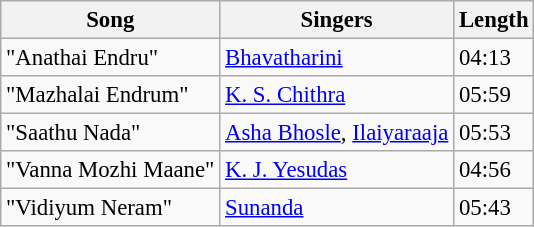<table class="wikitable" style="font-size:95%;">
<tr>
<th>Song</th>
<th>Singers</th>
<th>Length</th>
</tr>
<tr>
<td>"Anathai Endru"</td>
<td><a href='#'>Bhavatharini</a></td>
<td>04:13</td>
</tr>
<tr>
<td>"Mazhalai Endrum"</td>
<td><a href='#'>K. S. Chithra</a></td>
<td>05:59</td>
</tr>
<tr>
<td>"Saathu Nada"</td>
<td><a href='#'>Asha Bhosle</a>, <a href='#'>Ilaiyaraaja</a></td>
<td>05:53</td>
</tr>
<tr>
<td>"Vanna Mozhi Maane"</td>
<td><a href='#'>K. J. Yesudas</a></td>
<td>04:56</td>
</tr>
<tr>
<td>"Vidiyum Neram"</td>
<td><a href='#'>Sunanda</a></td>
<td>05:43</td>
</tr>
</table>
